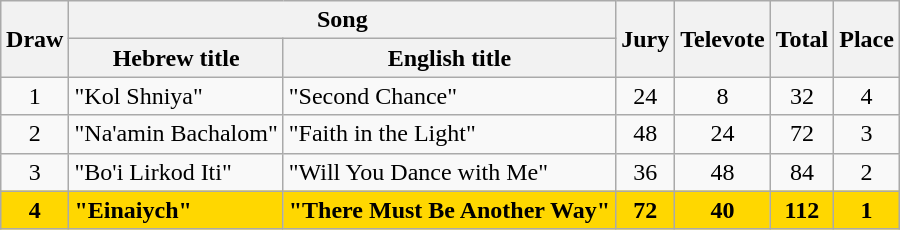<table class="sortable wikitable" style="margin: 1em auto 1em auto; text-align:center">
<tr>
<th rowspan="2">Draw</th>
<th colspan="2">Song</th>
<th rowspan="2">Jury</th>
<th rowspan="2">Televote</th>
<th rowspan="2">Total</th>
<th rowspan="2">Place</th>
</tr>
<tr>
<th>Hebrew title</th>
<th>English title</th>
</tr>
<tr>
<td>1</td>
<td align="left">"Kol Shniya" </td>
<td align="left">"Second Chance"</td>
<td>24</td>
<td>8</td>
<td>32</td>
<td>4</td>
</tr>
<tr>
<td>2</td>
<td align="left">"Na'amin Bachalom" </td>
<td align="left">"Faith in the Light"</td>
<td>48</td>
<td>24</td>
<td>72</td>
<td>3</td>
</tr>
<tr>
<td>3</td>
<td align="left">"Bo'i Lirkod Iti" </td>
<td align="left">"Will You Dance with Me"</td>
<td>36</td>
<td>48</td>
<td>84</td>
<td>2</td>
</tr>
<tr style="font-weight:bold; background:gold;">
<td>4</td>
<td align="left">"Einaiych" </td>
<td align="left">"There Must Be Another Way"</td>
<td>72</td>
<td>40</td>
<td>112</td>
<td>1</td>
</tr>
</table>
